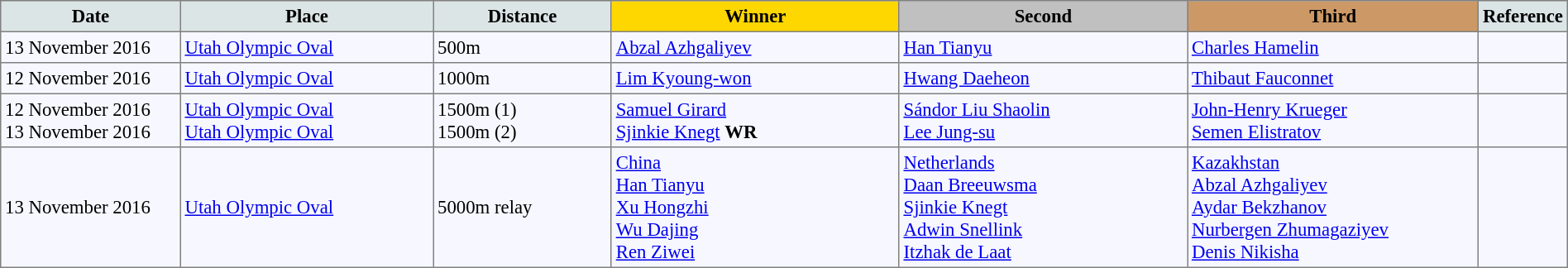<table bgcolor="#f7f8ff" cellpadding="3" cellspacing="0" border="1" style="font-size: 95%; border: gray solid 1px; border-collapse: collapse;">
<tr bgcolor="#CCCCCC" (1>
<td align="center" bgcolor="#DCE5E5" width="150"><strong>Date</strong></td>
<td align="center" bgcolor="#DCE5E5" width="220"><strong>Place</strong></td>
<td align="center" bgcolor="#DCE5E5" width="150"><strong>Distance</strong></td>
<td align="center" bgcolor="gold" width="250"><strong>Winner</strong></td>
<td align="center" bgcolor="silver" width="250"><strong>Second</strong></td>
<td align="center" bgcolor="CC9966" width="250"><strong>Third</strong></td>
<td align="center" bgcolor="#DCE5E5" width="30"><strong>Reference</strong></td>
</tr>
<tr align="left">
<td>13 November 2016</td>
<td><a href='#'>Utah Olympic Oval</a></td>
<td>500m</td>
<td> <a href='#'>Abzal Azhgaliyev</a></td>
<td> <a href='#'>Han Tianyu</a></td>
<td> <a href='#'>Charles Hamelin</a></td>
<td></td>
</tr>
<tr align="left">
<td>12 November 2016</td>
<td><a href='#'>Utah Olympic Oval</a></td>
<td>1000m</td>
<td> <a href='#'>Lim Kyoung-won</a></td>
<td> <a href='#'>Hwang Daeheon</a></td>
<td> <a href='#'>Thibaut Fauconnet</a></td>
<td></td>
</tr>
<tr align="left">
<td>12 November 2016<br>13 November 2016</td>
<td><a href='#'>Utah Olympic Oval</a><br><a href='#'>Utah Olympic Oval</a></td>
<td>1500m (1)<br>1500m (2)</td>
<td> <a href='#'>Samuel Girard</a><br> <a href='#'>Sjinkie Knegt</a> <strong>WR</strong></td>
<td> <a href='#'>Sándor Liu Shaolin</a><br> <a href='#'>Lee Jung-su</a></td>
<td> <a href='#'>John-Henry Krueger</a><br> <a href='#'>Semen Elistratov</a></td>
<td></td>
</tr>
<tr align="left">
<td>13 November 2016</td>
<td><a href='#'>Utah Olympic Oval</a></td>
<td>5000m relay</td>
<td> <a href='#'>China</a><br><a href='#'>Han Tianyu</a><br><a href='#'>Xu Hongzhi</a><br><a href='#'>Wu Dajing</a><br><a href='#'>Ren Ziwei</a></td>
<td> <a href='#'>Netherlands</a><br><a href='#'>Daan Breeuwsma</a><br><a href='#'>Sjinkie Knegt</a><br><a href='#'>Adwin Snellink</a><br><a href='#'>Itzhak de Laat</a></td>
<td> <a href='#'>Kazakhstan</a><br><a href='#'>Abzal Azhgaliyev</a><br><a href='#'>Aydar Bekzhanov</a><br><a href='#'>Nurbergen Zhumagaziyev</a><br><a href='#'>Denis Nikisha</a></td>
<td></td>
</tr>
</table>
